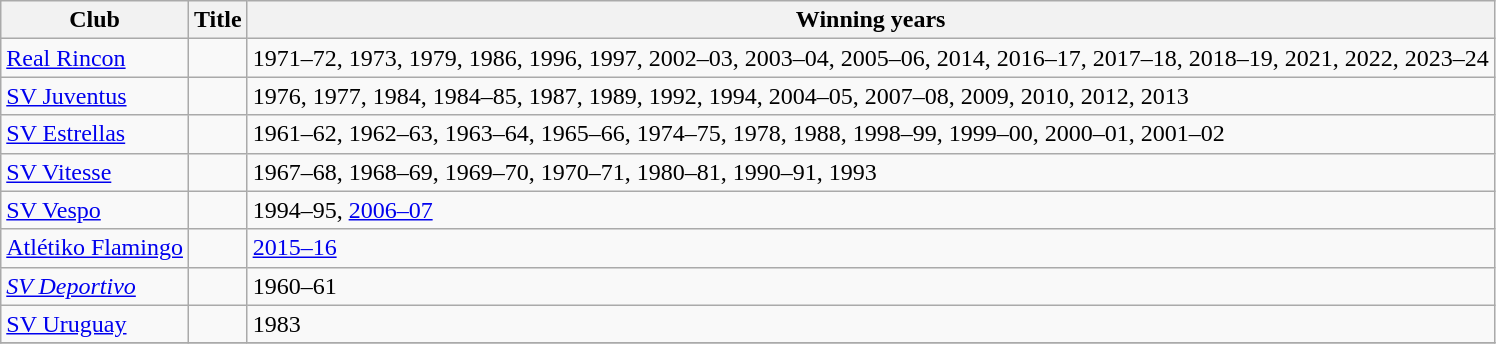<table class="wikitable">
<tr>
<th>Club</th>
<th>Title</th>
<th>Winning years</th>
</tr>
<tr>
<td><a href='#'>Real Rincon</a></td>
<td></td>
<td>1971–72, 1973, 1979, 1986, 1996, 1997, 2002–03, 2003–04, 2005–06, 2014, 2016–17, 2017–18, 2018–19, 2021, 2022, 2023–24</td>
</tr>
<tr>
<td><a href='#'>SV Juventus</a></td>
<td></td>
<td>1976, 1977, 1984, 1984–85, 1987, 1989, 1992, 1994, 2004–05, 2007–08, 2009, 2010, 2012, 2013</td>
</tr>
<tr>
<td><a href='#'>SV Estrellas</a></td>
<td></td>
<td>1961–62, 1962–63, 1963–64, 1965–66, 1974–75, 1978, 1988, 1998–99, 1999–00, 2000–01, 2001–02</td>
</tr>
<tr>
<td><a href='#'>SV Vitesse</a></td>
<td></td>
<td>1967–68, 1968–69, 1969–70, 1970–71, 1980–81, 1990–91, 1993</td>
</tr>
<tr>
<td><a href='#'>SV Vespo</a></td>
<td></td>
<td>1994–95, <a href='#'>2006–07</a></td>
</tr>
<tr>
<td><a href='#'>Atlétiko Flamingo</a></td>
<td></td>
<td><a href='#'>2015–16</a></td>
</tr>
<tr>
<td><em><a href='#'>SV Deportivo</a></em></td>
<td></td>
<td>1960–61</td>
</tr>
<tr>
<td><a href='#'>SV Uruguay</a></td>
<td></td>
<td>1983</td>
</tr>
<tr>
</tr>
</table>
